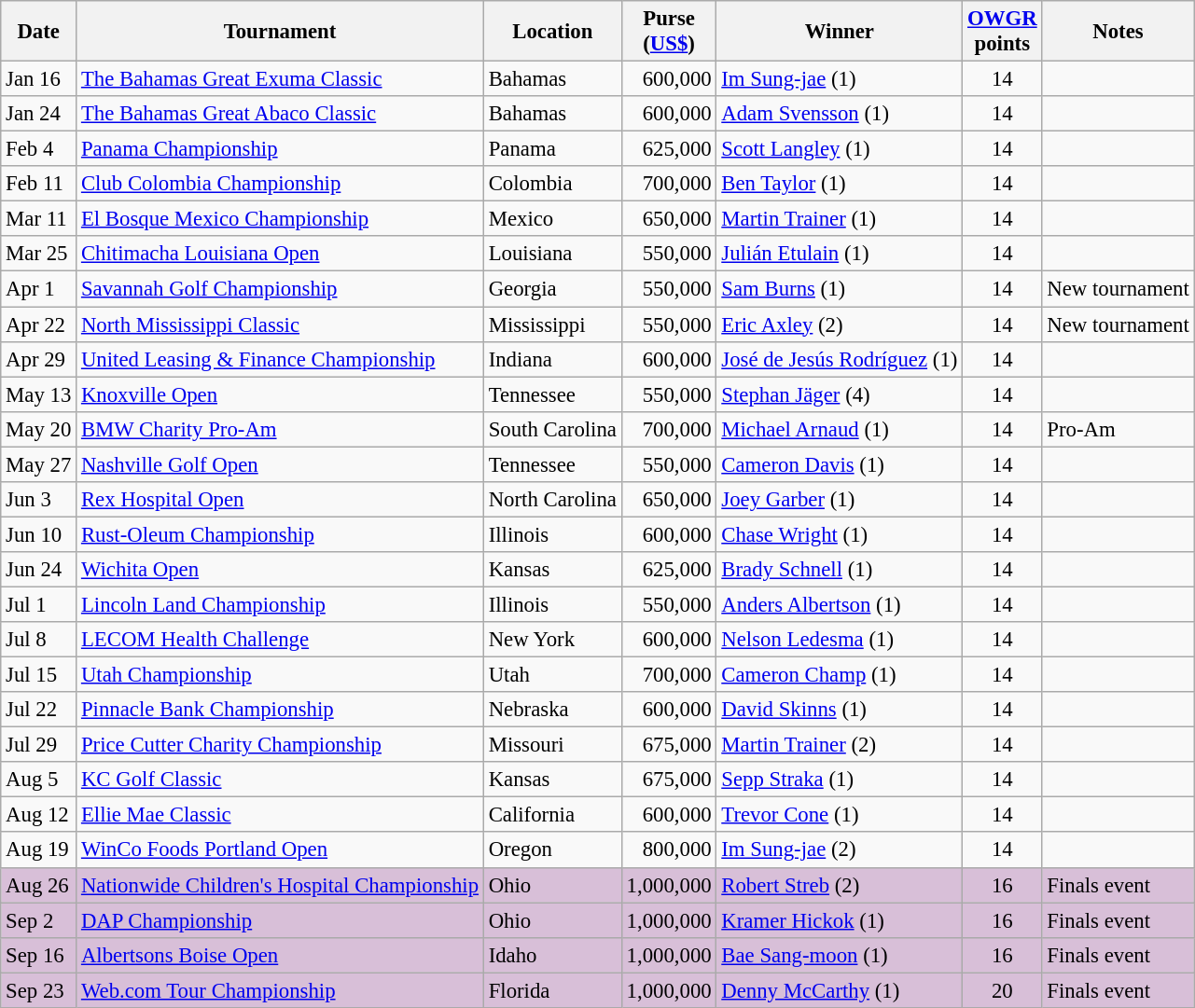<table class="wikitable" style="font-size:95%">
<tr>
<th>Date</th>
<th>Tournament</th>
<th>Location</th>
<th>Purse<br>(<a href='#'>US$</a>)</th>
<th>Winner</th>
<th><a href='#'>OWGR</a><br>points</th>
<th>Notes</th>
</tr>
<tr>
<td>Jan 16</td>
<td><a href='#'>The Bahamas Great Exuma Classic</a></td>
<td>Bahamas</td>
<td align=right>600,000</td>
<td> <a href='#'>Im Sung-jae</a> (1)</td>
<td align=center>14</td>
<td></td>
</tr>
<tr>
<td>Jan 24</td>
<td><a href='#'>The Bahamas Great Abaco Classic</a></td>
<td>Bahamas</td>
<td align=right>600,000</td>
<td> <a href='#'>Adam Svensson</a> (1)</td>
<td align=center>14</td>
<td></td>
</tr>
<tr>
<td>Feb 4</td>
<td><a href='#'>Panama Championship</a></td>
<td>Panama</td>
<td align=right>625,000</td>
<td> <a href='#'>Scott Langley</a> (1)</td>
<td align=center>14</td>
<td></td>
</tr>
<tr>
<td>Feb 11</td>
<td><a href='#'>Club Colombia Championship</a></td>
<td>Colombia</td>
<td align=right>700,000</td>
<td> <a href='#'>Ben Taylor</a> (1)</td>
<td align=center>14</td>
<td></td>
</tr>
<tr>
<td>Mar 11</td>
<td><a href='#'>El Bosque Mexico Championship</a></td>
<td>Mexico</td>
<td align=right>650,000</td>
<td> <a href='#'>Martin Trainer</a> (1)</td>
<td align=center>14</td>
<td></td>
</tr>
<tr>
<td>Mar 25</td>
<td><a href='#'>Chitimacha Louisiana Open</a></td>
<td>Louisiana</td>
<td align=right>550,000</td>
<td> <a href='#'>Julián Etulain</a> (1)</td>
<td align=center>14</td>
<td></td>
</tr>
<tr>
<td>Apr 1</td>
<td><a href='#'>Savannah Golf Championship</a></td>
<td>Georgia</td>
<td align=right>550,000</td>
<td> <a href='#'>Sam Burns</a> (1)</td>
<td align=center>14</td>
<td>New tournament</td>
</tr>
<tr>
<td>Apr 22</td>
<td><a href='#'>North Mississippi Classic</a></td>
<td>Mississippi</td>
<td align=right>550,000</td>
<td> <a href='#'>Eric Axley</a> (2)</td>
<td align=center>14</td>
<td>New tournament</td>
</tr>
<tr>
<td>Apr 29</td>
<td><a href='#'>United Leasing & Finance Championship</a></td>
<td>Indiana</td>
<td align=right>600,000</td>
<td> <a href='#'>José de Jesús Rodríguez</a> (1)</td>
<td align=center>14</td>
<td></td>
</tr>
<tr>
<td>May 13</td>
<td><a href='#'>Knoxville Open</a></td>
<td>Tennessee</td>
<td align=right>550,000</td>
<td> <a href='#'>Stephan Jäger</a> (4)</td>
<td align=center>14</td>
<td></td>
</tr>
<tr>
<td>May 20</td>
<td><a href='#'>BMW Charity Pro-Am</a></td>
<td>South Carolina</td>
<td align=right>700,000</td>
<td> <a href='#'>Michael Arnaud</a> (1)</td>
<td align=center>14</td>
<td>Pro-Am</td>
</tr>
<tr>
<td>May 27</td>
<td><a href='#'>Nashville Golf Open</a></td>
<td>Tennessee</td>
<td align=right>550,000</td>
<td> <a href='#'>Cameron Davis</a> (1)</td>
<td align=center>14</td>
<td></td>
</tr>
<tr>
<td>Jun 3</td>
<td><a href='#'>Rex Hospital Open</a></td>
<td>North Carolina</td>
<td align=right>650,000</td>
<td> <a href='#'>Joey Garber</a> (1)</td>
<td align=center>14</td>
<td></td>
</tr>
<tr>
<td>Jun 10</td>
<td><a href='#'>Rust-Oleum Championship</a></td>
<td>Illinois</td>
<td align=right>600,000</td>
<td> <a href='#'>Chase Wright</a> (1)</td>
<td align=center>14</td>
<td></td>
</tr>
<tr>
<td>Jun 24</td>
<td><a href='#'>Wichita Open</a></td>
<td>Kansas</td>
<td align=right>625,000</td>
<td> <a href='#'>Brady Schnell</a> (1)</td>
<td align=center>14</td>
<td></td>
</tr>
<tr>
<td>Jul 1</td>
<td><a href='#'>Lincoln Land Championship</a></td>
<td>Illinois</td>
<td align=right>550,000</td>
<td> <a href='#'>Anders Albertson</a> (1)</td>
<td align=center>14</td>
<td></td>
</tr>
<tr>
<td>Jul 8</td>
<td><a href='#'>LECOM Health Challenge</a></td>
<td>New York</td>
<td align=right>600,000</td>
<td> <a href='#'>Nelson Ledesma</a> (1)</td>
<td align=center>14</td>
<td></td>
</tr>
<tr>
<td>Jul 15</td>
<td><a href='#'>Utah Championship</a></td>
<td>Utah</td>
<td align=right>700,000</td>
<td> <a href='#'>Cameron Champ</a> (1)</td>
<td align=center>14</td>
<td></td>
</tr>
<tr>
<td>Jul 22</td>
<td><a href='#'>Pinnacle Bank Championship</a></td>
<td>Nebraska</td>
<td align=right>600,000</td>
<td> <a href='#'>David Skinns</a> (1)</td>
<td align=center>14</td>
<td></td>
</tr>
<tr>
<td>Jul 29</td>
<td><a href='#'>Price Cutter Charity Championship</a></td>
<td>Missouri</td>
<td align=right>675,000</td>
<td> <a href='#'>Martin Trainer</a> (2)</td>
<td align=center>14</td>
<td></td>
</tr>
<tr>
<td>Aug 5</td>
<td><a href='#'>KC Golf Classic</a></td>
<td>Kansas</td>
<td align=right>675,000</td>
<td> <a href='#'>Sepp Straka</a> (1)</td>
<td align=center>14</td>
<td></td>
</tr>
<tr>
<td>Aug 12</td>
<td><a href='#'>Ellie Mae Classic</a></td>
<td>California</td>
<td align=right>600,000</td>
<td> <a href='#'>Trevor Cone</a> (1)</td>
<td align=center>14</td>
<td></td>
</tr>
<tr>
<td>Aug 19</td>
<td><a href='#'>WinCo Foods Portland Open</a></td>
<td>Oregon</td>
<td align=right>800,000</td>
<td> <a href='#'>Im Sung-jae</a> (2)</td>
<td align=center>14</td>
<td></td>
</tr>
<tr style="background:thistle;">
<td>Aug 26</td>
<td><a href='#'>Nationwide Children's Hospital Championship</a></td>
<td>Ohio</td>
<td align=right>1,000,000</td>
<td> <a href='#'>Robert Streb</a> (2)</td>
<td align=center>16</td>
<td>Finals event</td>
</tr>
<tr style="background:thistle;">
<td>Sep 2</td>
<td><a href='#'>DAP Championship</a></td>
<td>Ohio</td>
<td align=right>1,000,000</td>
<td> <a href='#'>Kramer Hickok</a> (1)</td>
<td align=center>16</td>
<td>Finals event</td>
</tr>
<tr style="background:thistle;">
<td>Sep 16</td>
<td><a href='#'>Albertsons Boise Open</a></td>
<td>Idaho</td>
<td align=right>1,000,000</td>
<td> <a href='#'>Bae Sang-moon</a> (1)</td>
<td align=center>16</td>
<td>Finals event</td>
</tr>
<tr style="background:thistle;">
<td>Sep 23</td>
<td><a href='#'>Web.com Tour Championship</a></td>
<td>Florida</td>
<td align=right>1,000,000</td>
<td> <a href='#'>Denny McCarthy</a> (1)</td>
<td align=center>20</td>
<td>Finals event</td>
</tr>
</table>
